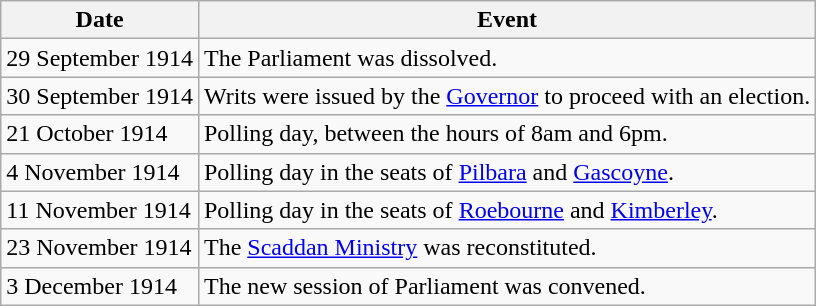<table class="wikitable">
<tr>
<th>Date</th>
<th>Event</th>
</tr>
<tr>
<td>29 September 1914</td>
<td>The Parliament was dissolved.</td>
</tr>
<tr>
<td>30 September 1914</td>
<td>Writs were issued by the <a href='#'>Governor</a> to proceed with an election.</td>
</tr>
<tr>
<td>21 October 1914</td>
<td>Polling day, between the hours of 8am and 6pm.</td>
</tr>
<tr>
<td>4 November 1914</td>
<td>Polling day in the seats of <a href='#'>Pilbara</a> and <a href='#'>Gascoyne</a>.</td>
</tr>
<tr>
<td>11 November 1914</td>
<td>Polling day in the seats of <a href='#'>Roebourne</a> and <a href='#'>Kimberley</a>.</td>
</tr>
<tr>
<td>23 November 1914</td>
<td>The <a href='#'>Scaddan Ministry</a> was reconstituted.</td>
</tr>
<tr>
<td>3 December 1914</td>
<td>The new session of Parliament was convened.</td>
</tr>
</table>
